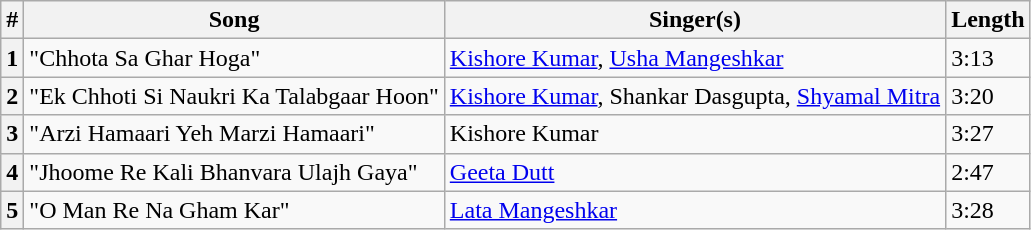<table class="wikitable">
<tr>
<th>#</th>
<th>Song</th>
<th>Singer(s)</th>
<th>Length</th>
</tr>
<tr>
<th>1</th>
<td>"Chhota Sa Ghar Hoga"</td>
<td><a href='#'>Kishore Kumar</a>, <a href='#'>Usha Mangeshkar</a></td>
<td>3:13</td>
</tr>
<tr>
<th>2</th>
<td>"Ek Chhoti Si Naukri Ka Talabgaar Hoon"</td>
<td><a href='#'>Kishore Kumar</a>, Shankar Dasgupta, <a href='#'>Shyamal Mitra</a></td>
<td>3:20</td>
</tr>
<tr>
<th>3</th>
<td>"Arzi Hamaari Yeh Marzi Hamaari"</td>
<td>Kishore Kumar</td>
<td>3:27</td>
</tr>
<tr>
<th>4</th>
<td>"Jhoome Re Kali Bhanvara Ulajh Gaya"</td>
<td><a href='#'>Geeta Dutt</a></td>
<td>2:47</td>
</tr>
<tr>
<th>5</th>
<td>"O Man Re Na Gham Kar"</td>
<td><a href='#'>Lata Mangeshkar</a></td>
<td>3:28</td>
</tr>
</table>
